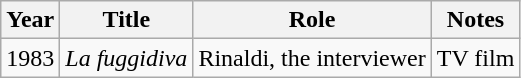<table class="wikitable plainrowheaders sortable">
<tr>
<th scope="col">Year</th>
<th scope="col">Title</th>
<th scope="col">Role</th>
<th scope="col">Notes</th>
</tr>
<tr>
<td>1983</td>
<td><em>La fuggidiva</em></td>
<td>Rinaldi, the interviewer</td>
<td>TV film</td>
</tr>
</table>
